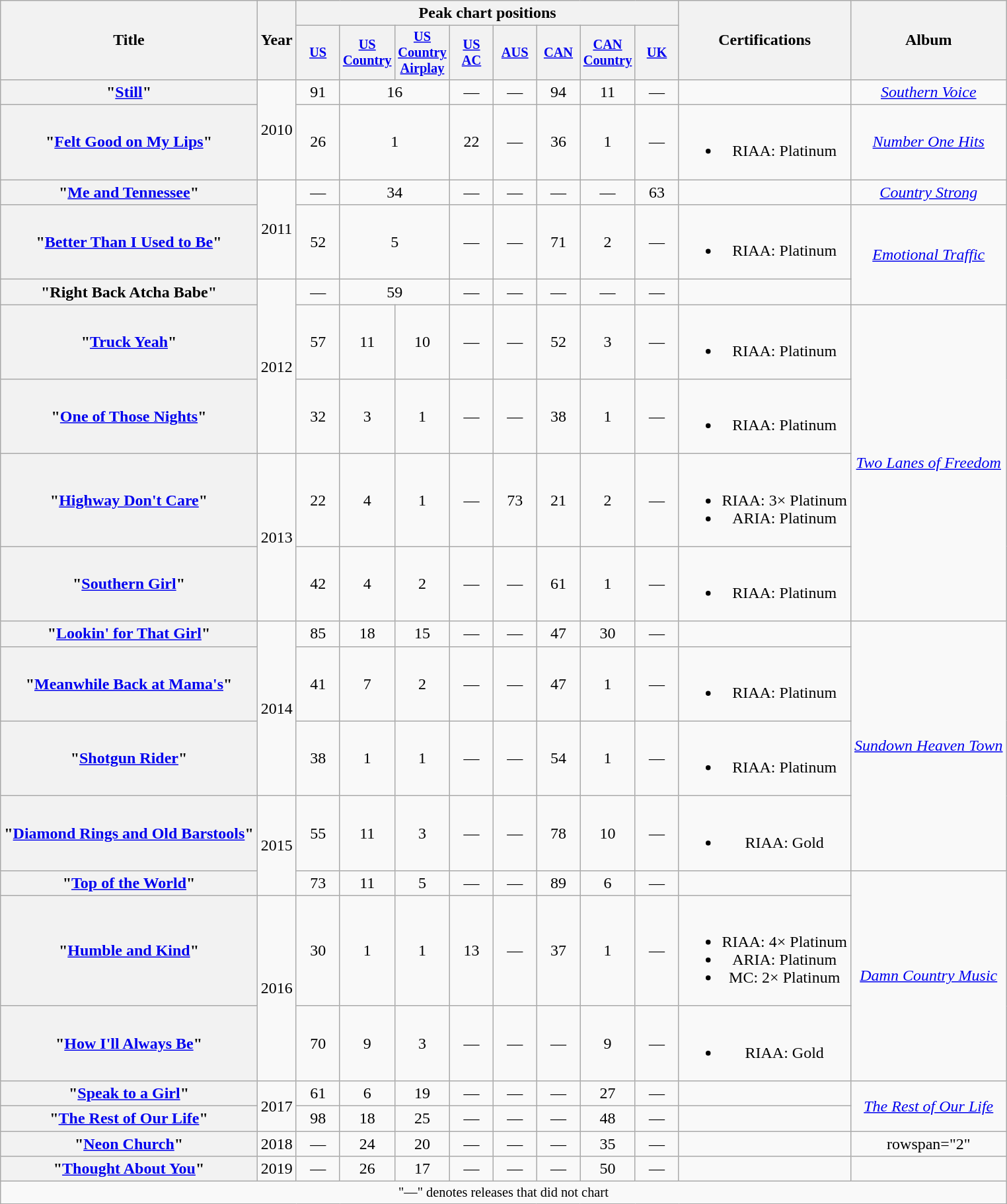<table class="wikitable plainrowheaders" style="text-align:center;">
<tr>
<th scope="col" rowspan="2">Title</th>
<th scope="col" rowspan="2">Year</th>
<th scope="col" colspan="8">Peak chart positions</th>
<th scope="col" rowspan="2">Certifications</th>
<th scope="col" rowspan="2">Album</th>
</tr>
<tr>
<th scope="col" style="width:2.75em;font-size:85%;"><a href='#'>US</a><br></th>
<th scope="col" style="width:2.75em;font-size:85%;"><a href='#'>US<br>Country</a><br></th>
<th scope="col" style="width:2.75em;font-size:85%;"><a href='#'>US<br>Country Airplay</a><br></th>
<th scope="col" style="width:2.75em;font-size:85%;"><a href='#'>US<br>AC</a><br></th>
<th scope="col" style="width:2.75em;font-size:85%;"><a href='#'>AUS</a><br></th>
<th scope="col" style="width:2.75em;font-size:85%;"><a href='#'>CAN</a><br></th>
<th scope="col" style="width:2.75em;font-size:85%;"><a href='#'>CAN<br>Country</a><br></th>
<th scope="col" style="width:2.75em;font-size:85%;"><a href='#'>UK</a><br></th>
</tr>
<tr>
<th scope="row">"<a href='#'>Still</a>"</th>
<td rowspan="2">2010</td>
<td>91</td>
<td colspan="2">16</td>
<td>—</td>
<td>—</td>
<td>94</td>
<td>11</td>
<td>—</td>
<td></td>
<td><em><a href='#'>Southern Voice</a></em></td>
</tr>
<tr>
<th scope="row">"<a href='#'>Felt Good on My Lips</a>"</th>
<td>26</td>
<td colspan="2">1</td>
<td>22</td>
<td>—</td>
<td>36</td>
<td>1</td>
<td>—</td>
<td><br><ul><li>RIAA: Platinum</li></ul></td>
<td><em><a href='#'>Number One Hits</a></em></td>
</tr>
<tr>
<th scope="row">"<a href='#'>Me and Tennessee</a>"<br></th>
<td rowspan="2">2011</td>
<td>—</td>
<td colspan="2">34</td>
<td>—</td>
<td>—</td>
<td>—</td>
<td>—</td>
<td>63</td>
<td></td>
<td><em><a href='#'>Country Strong</a></em></td>
</tr>
<tr>
<th scope="row">"<a href='#'>Better Than I Used to Be</a>"</th>
<td>52</td>
<td colspan="2">5</td>
<td>—</td>
<td>—</td>
<td>71</td>
<td>2</td>
<td>—</td>
<td><br><ul><li>RIAA: Platinum</li></ul></td>
<td rowspan="2"><em><a href='#'>Emotional Traffic</a></em></td>
</tr>
<tr>
<th scope="row">"Right Back Atcha Babe"</th>
<td rowspan="3">2012</td>
<td>—</td>
<td colspan="2">59</td>
<td>—</td>
<td>—</td>
<td>—</td>
<td>—</td>
<td>—</td>
<td></td>
</tr>
<tr>
<th scope="row">"<a href='#'>Truck Yeah</a>"</th>
<td>57</td>
<td>11</td>
<td>10</td>
<td>—</td>
<td>—</td>
<td>52</td>
<td>3</td>
<td>—</td>
<td><br><ul><li>RIAA: Platinum</li></ul></td>
<td rowspan="4"><em><a href='#'>Two Lanes of Freedom</a></em></td>
</tr>
<tr>
<th scope="row">"<a href='#'>One of Those Nights</a>"</th>
<td>32</td>
<td>3</td>
<td>1</td>
<td>—</td>
<td>—</td>
<td>38</td>
<td>1</td>
<td>—</td>
<td><br><ul><li>RIAA: Platinum</li></ul></td>
</tr>
<tr>
<th scope="row">"<a href='#'>Highway Don't Care</a>"<br></th>
<td rowspan="2">2013</td>
<td>22</td>
<td>4</td>
<td>1</td>
<td>—</td>
<td>73</td>
<td>21</td>
<td>2</td>
<td>—</td>
<td><br><ul><li>RIAA: 3× Platinum</li><li>ARIA: Platinum</li></ul></td>
</tr>
<tr>
<th scope="row">"<a href='#'>Southern Girl</a>"</th>
<td>42</td>
<td>4</td>
<td>2</td>
<td>—</td>
<td>—</td>
<td>61</td>
<td>1</td>
<td>—</td>
<td><br><ul><li>RIAA: Platinum</li></ul></td>
</tr>
<tr>
<th scope="row">"<a href='#'>Lookin' for That Girl</a>"</th>
<td rowspan="3">2014</td>
<td>85</td>
<td>18</td>
<td>15</td>
<td>—</td>
<td>—</td>
<td>47</td>
<td>30</td>
<td>—</td>
<td></td>
<td rowspan="4"><em><a href='#'>Sundown Heaven Town</a></em></td>
</tr>
<tr>
<th scope="row">"<a href='#'>Meanwhile Back at Mama's</a>"<br></th>
<td>41</td>
<td>7</td>
<td>2</td>
<td>—</td>
<td>—</td>
<td>47</td>
<td>1</td>
<td>—</td>
<td><br><ul><li>RIAA: Platinum</li></ul></td>
</tr>
<tr>
<th scope="row">"<a href='#'>Shotgun Rider</a>"</th>
<td>38</td>
<td>1</td>
<td>1</td>
<td>—</td>
<td>—</td>
<td>54</td>
<td>1</td>
<td>—</td>
<td><br><ul><li>RIAA: Platinum</li></ul></td>
</tr>
<tr>
<th scope="row">"<a href='#'>Diamond Rings and Old Barstools</a>"<br></th>
<td rowspan="2">2015</td>
<td>55</td>
<td>11</td>
<td>3</td>
<td>—</td>
<td>—</td>
<td>78</td>
<td>10</td>
<td>—</td>
<td><br><ul><li>RIAA: Gold</li></ul></td>
</tr>
<tr>
<th scope="row">"<a href='#'>Top of the World</a>"</th>
<td>73</td>
<td>11</td>
<td>5</td>
<td>—</td>
<td>—</td>
<td>89</td>
<td>6</td>
<td>—</td>
<td></td>
<td rowspan="3"><em><a href='#'>Damn Country Music</a></em></td>
</tr>
<tr>
<th scope="row">"<a href='#'>Humble and Kind</a>"</th>
<td rowspan="2">2016</td>
<td>30</td>
<td>1</td>
<td>1</td>
<td>13</td>
<td>—</td>
<td>37</td>
<td>1</td>
<td>—</td>
<td><br><ul><li>RIAA: 4× Platinum</li><li>ARIA: Platinum</li><li>MC: 2× Platinum</li></ul></td>
</tr>
<tr>
<th scope="row">"<a href='#'>How I'll Always Be</a>"</th>
<td>70</td>
<td>9</td>
<td>3</td>
<td>—</td>
<td>—</td>
<td>—</td>
<td>9</td>
<td>—</td>
<td><br><ul><li>RIAA: Gold</li></ul></td>
</tr>
<tr>
<th scope="row">"<a href='#'>Speak to a Girl</a>"<br></th>
<td rowspan="2">2017</td>
<td>61</td>
<td>6</td>
<td>19</td>
<td>—</td>
<td>—</td>
<td>—</td>
<td>27</td>
<td>—</td>
<td></td>
<td rowspan="2"><em><a href='#'>The Rest of Our Life</a></em></td>
</tr>
<tr>
<th scope="row">"<a href='#'>The Rest of Our Life</a>"<br></th>
<td>98</td>
<td>18</td>
<td>25</td>
<td>—</td>
<td>—</td>
<td>—</td>
<td>48</td>
<td>—</td>
<td></td>
</tr>
<tr>
<th scope="row">"<a href='#'>Neon Church</a>"</th>
<td>2018</td>
<td>—</td>
<td>24</td>
<td>20</td>
<td>—</td>
<td>—</td>
<td>—</td>
<td>35</td>
<td>—</td>
<td></td>
<td>rowspan="2" </td>
</tr>
<tr>
<th scope="row">"<a href='#'>Thought About You</a>"</th>
<td>2019</td>
<td>—</td>
<td>26</td>
<td>17</td>
<td>—</td>
<td>—</td>
<td>—</td>
<td>50</td>
<td>—</td>
<td></td>
</tr>
<tr>
<td colspan="13" style="font-size:85%">"—" denotes releases that did not chart</td>
</tr>
</table>
